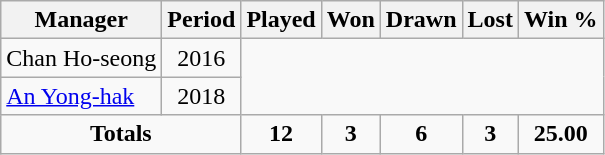<table class="wikitable sortable" style="text-align:center;">
<tr>
<th>Manager</th>
<th>Period</th>
<th>Played</th>
<th>Won</th>
<th>Drawn</th>
<th>Lost</th>
<th>Win %</th>
</tr>
<tr>
<td style="text-align: left;"> Chan Ho-seong</td>
<td>2016<br></td>
</tr>
<tr>
<td style="text-align: left;"> <a href='#'>An Yong-hak</a></td>
<td>2018<br></td>
</tr>
<tr>
<td colspan="2"><strong>Totals</strong></td>
<td><strong>12</strong></td>
<td><strong>3</strong></td>
<td><strong>6</strong></td>
<td><strong>3</strong></td>
<td><strong>25.00</strong></td>
</tr>
</table>
